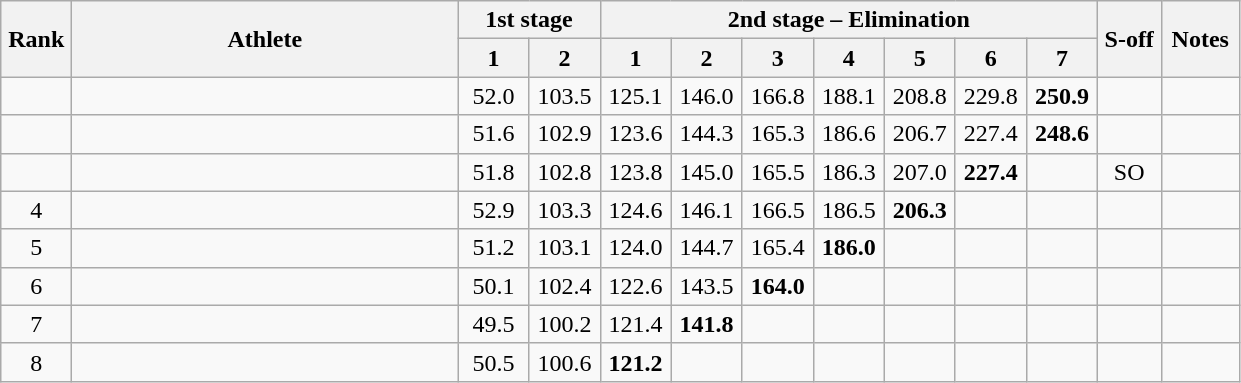<table class="wikitable" style="text-align:center">
<tr>
<th rowspan=2 width=40>Rank</th>
<th rowspan=2 width=250>Athlete</th>
<th colspan=2>1st stage</th>
<th colspan=7>2nd stage – Elimination</th>
<th rowspan=2 width=35>S-off</th>
<th rowspan=2 width=45>Notes</th>
</tr>
<tr>
<th width=40>1</th>
<th width=40>2</th>
<th width=40>1</th>
<th width=40>2</th>
<th width=40>3</th>
<th width=40>4</th>
<th width=40>5</th>
<th width=40>6</th>
<th width=40>7</th>
</tr>
<tr>
<td></td>
<td align=left></td>
<td>52.0</td>
<td>103.5</td>
<td>125.1</td>
<td>146.0</td>
<td>166.8</td>
<td>188.1</td>
<td>208.8</td>
<td>229.8</td>
<td><strong>250.9</strong></td>
<td></td>
<td></td>
</tr>
<tr>
<td></td>
<td align=left></td>
<td>51.6</td>
<td>102.9</td>
<td>123.6</td>
<td>144.3</td>
<td>165.3</td>
<td>186.6</td>
<td>206.7</td>
<td>227.4</td>
<td><strong>248.6</strong></td>
<td></td>
<td></td>
</tr>
<tr>
<td></td>
<td align=left></td>
<td>51.8</td>
<td>102.8</td>
<td>123.8</td>
<td>145.0</td>
<td>165.5</td>
<td>186.3</td>
<td>207.0</td>
<td><strong>227.4</strong></td>
<td></td>
<td>SO</td>
<td></td>
</tr>
<tr>
<td>4</td>
<td align=left></td>
<td>52.9</td>
<td>103.3</td>
<td>124.6</td>
<td>146.1</td>
<td>166.5</td>
<td>186.5</td>
<td><strong>206.3</strong></td>
<td></td>
<td></td>
<td></td>
<td></td>
</tr>
<tr>
<td>5</td>
<td align=left></td>
<td>51.2</td>
<td>103.1</td>
<td>124.0</td>
<td>144.7</td>
<td>165.4</td>
<td><strong>186.0</strong></td>
<td></td>
<td></td>
<td></td>
<td></td>
<td></td>
</tr>
<tr>
<td>6</td>
<td align=left></td>
<td>50.1</td>
<td>102.4</td>
<td>122.6</td>
<td>143.5</td>
<td><strong>164.0</strong></td>
<td></td>
<td></td>
<td></td>
<td></td>
<td></td>
<td></td>
</tr>
<tr>
<td>7</td>
<td align=left></td>
<td>49.5</td>
<td>100.2</td>
<td>121.4</td>
<td><strong>141.8</strong></td>
<td></td>
<td></td>
<td></td>
<td></td>
<td></td>
<td></td>
<td></td>
</tr>
<tr>
<td>8</td>
<td align=left></td>
<td>50.5</td>
<td>100.6</td>
<td><strong>121.2</strong></td>
<td></td>
<td></td>
<td></td>
<td></td>
<td></td>
<td></td>
<td></td>
<td></td>
</tr>
</table>
